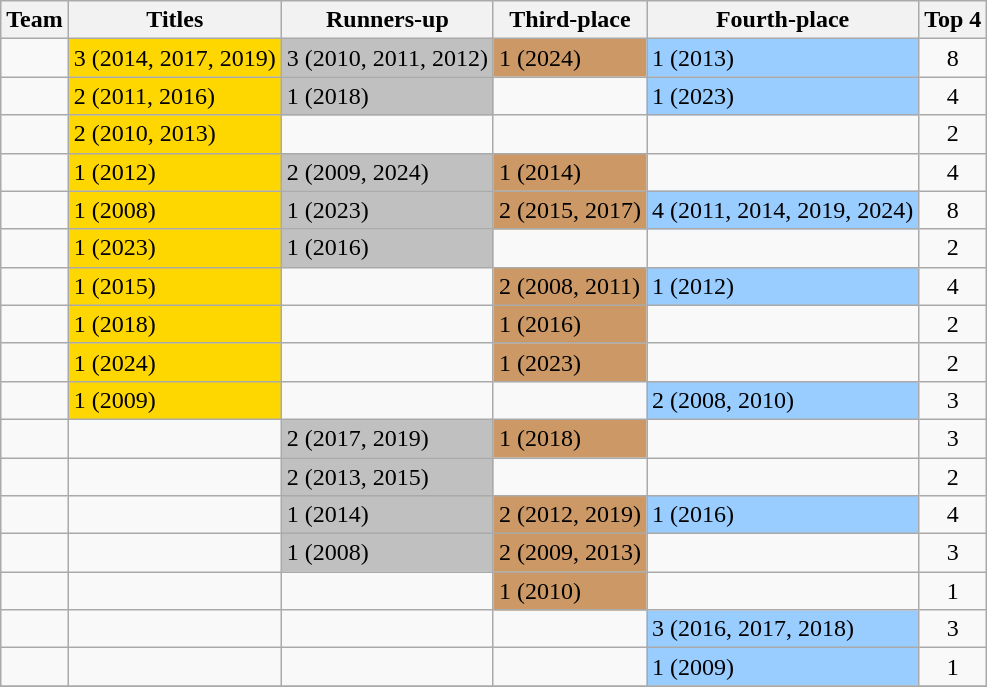<table class="wikitable sortable">
<tr>
<th>Team</th>
<th>Titles</th>
<th>Runners-up</th>
<th>Third-place</th>
<th>Fourth-place</th>
<th>Top 4</th>
</tr>
<tr>
<td></td>
<td style="background:gold">3 (2014, 2017, 2019)</td>
<td style="background:silver">3 (2010, 2011, 2012)</td>
<td style="background:#cc9966">1 (2024)</td>
<td style="background:#9acdff">1 (2013)</td>
<td align=center>8</td>
</tr>
<tr>
<td></td>
<td style="background:gold">2 (2011, 2016)</td>
<td style="background:silver">1 (2018)</td>
<td></td>
<td style="background:#9acdff">1 (2023)</td>
<td align=center>4</td>
</tr>
<tr>
<td></td>
<td style="background:gold">2 (2010, 2013)</td>
<td></td>
<td></td>
<td></td>
<td align=center>2</td>
</tr>
<tr>
<td></td>
<td style="background:gold">1 (2012)</td>
<td style="background:silver">2 (2009, 2024)</td>
<td style="background:#cc9966">1 (2014)</td>
<td></td>
<td align=center>4</td>
</tr>
<tr>
<td></td>
<td style="background:gold">1 (2008)</td>
<td style="background:silver">1 (2023)</td>
<td style="background:#cc9966">2 (2015, 2017)</td>
<td style="background:#9acdff">4 (2011, 2014, 2019, 2024)</td>
<td align=center>8</td>
</tr>
<tr>
<td></td>
<td style="background:gold">1 (2023)</td>
<td style="background:silver">1 (2016)</td>
<td></td>
<td></td>
<td align=center>2</td>
</tr>
<tr>
<td></td>
<td style="background:gold">1 (2015)</td>
<td></td>
<td style="background:#cc9966">2 (2008, 2011)</td>
<td style="background:#9acdff">1 (2012)</td>
<td align=center>4</td>
</tr>
<tr>
<td></td>
<td style="background:gold">1 (2018)</td>
<td></td>
<td style="background:#cc9966">1 (2016)</td>
<td></td>
<td align=center>2</td>
</tr>
<tr>
<td></td>
<td style="background:gold">1 (2024)</td>
<td></td>
<td style="background:#cc9966">1 (2023)</td>
<td></td>
<td align=center>2</td>
</tr>
<tr>
<td></td>
<td style="background:gold">1 (2009)</td>
<td></td>
<td></td>
<td style="background:#9acdff">2 (2008, 2010)</td>
<td align=center>3</td>
</tr>
<tr>
<td></td>
<td></td>
<td style="background:silver">2 (2017, 2019)</td>
<td style="background:#cc9966">1 (2018)</td>
<td></td>
<td align=center>3</td>
</tr>
<tr>
<td></td>
<td></td>
<td style="background:silver">2 (2013, 2015)</td>
<td></td>
<td></td>
<td align=center>2</td>
</tr>
<tr>
<td></td>
<td></td>
<td style="background:silver">1 (2014)</td>
<td style="background:#cc9966">2 (2012, 2019)</td>
<td style="background:#9acdff">1 (2016)</td>
<td align=center>4</td>
</tr>
<tr>
<td></td>
<td></td>
<td style="background:silver">1 (2008)</td>
<td style="background:#cc9966">2 (2009, 2013)</td>
<td></td>
<td align=center>3</td>
</tr>
<tr>
<td></td>
<td></td>
<td></td>
<td style="background:#cc9966">1 (2010)</td>
<td></td>
<td align=center>1</td>
</tr>
<tr>
<td></td>
<td></td>
<td></td>
<td></td>
<td style="background:#9acdff">3 (2016, 2017, 2018)</td>
<td align=center>3</td>
</tr>
<tr>
<td></td>
<td></td>
<td></td>
<td></td>
<td style="background:#9acdff">1 (2009)</td>
<td align=center>1</td>
</tr>
<tr>
</tr>
</table>
